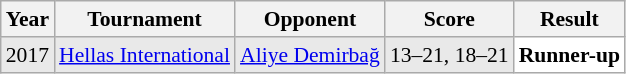<table class="sortable wikitable" style="font-size: 90%;">
<tr>
<th>Year</th>
<th>Tournament</th>
<th>Opponent</th>
<th>Score</th>
<th>Result</th>
</tr>
<tr style="background:#E9E9E9">
<td align="center">2017</td>
<td align="left"><a href='#'>Hellas International</a></td>
<td align="left"> <a href='#'>Aliye Demirbağ</a></td>
<td align="left">13–21, 18–21</td>
<td style="text-align:left; background:white"> <strong>Runner-up</strong></td>
</tr>
</table>
